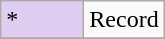<table class="wikitable">
<tr>
<td style="background:#E0CEF2; width:3em">*</td>
<td>Record</td>
</tr>
<tr>
</tr>
</table>
